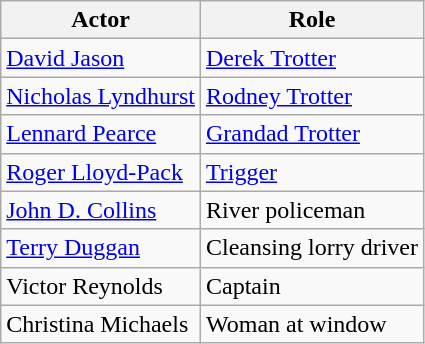<table class="wikitable">
<tr>
<th>Actor</th>
<th>Role</th>
</tr>
<tr>
<td><a href='#'>David Jason</a></td>
<td><a href='#'>Derek Trotter</a></td>
</tr>
<tr>
<td><a href='#'>Nicholas Lyndhurst</a></td>
<td><a href='#'>Rodney Trotter</a></td>
</tr>
<tr>
<td><a href='#'>Lennard Pearce</a></td>
<td><a href='#'>Grandad Trotter</a></td>
</tr>
<tr>
<td><a href='#'>Roger Lloyd-Pack</a></td>
<td><a href='#'>Trigger</a></td>
</tr>
<tr>
<td><a href='#'>John D. Collins</a></td>
<td>River policeman</td>
</tr>
<tr>
<td><a href='#'>Terry Duggan</a></td>
<td>Cleansing lorry driver</td>
</tr>
<tr>
<td>Victor Reynolds</td>
<td>Captain</td>
</tr>
<tr>
<td>Christina Michaels</td>
<td>Woman at window</td>
</tr>
</table>
